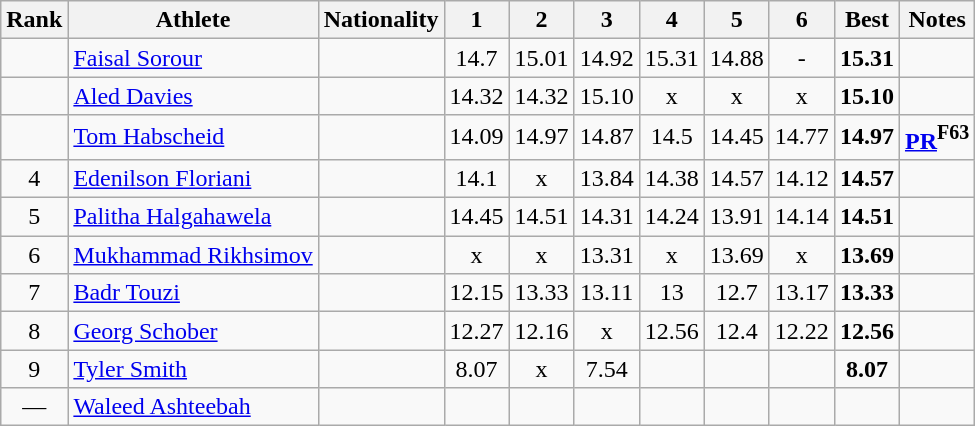<table class="wikitable sortable" style="text-align:center">
<tr>
<th>Rank</th>
<th>Athlete</th>
<th>Nationality</th>
<th>1</th>
<th>2</th>
<th>3</th>
<th>4</th>
<th>5</th>
<th>6</th>
<th>Best</th>
<th>Notes</th>
</tr>
<tr>
<td></td>
<td align=left><a href='#'>Faisal Sorour</a></td>
<td align=left></td>
<td>14.7</td>
<td>15.01</td>
<td>14.92</td>
<td>15.31</td>
<td>14.88</td>
<td>-</td>
<td><strong>15.31</strong></td>
<td></td>
</tr>
<tr>
<td></td>
<td align=left><a href='#'>Aled Davies</a></td>
<td align=left></td>
<td>14.32</td>
<td>14.32</td>
<td>15.10</td>
<td>x</td>
<td>x</td>
<td>x</td>
<td><strong>15.10</strong></td>
<td></td>
</tr>
<tr>
<td></td>
<td align=left><a href='#'>Tom Habscheid</a></td>
<td align="left"></td>
<td>14.09</td>
<td>14.97</td>
<td>14.87</td>
<td>14.5</td>
<td>14.45</td>
<td>14.77</td>
<td><strong>14.97</strong></td>
<td><strong><a href='#'>PR</a><sup>F63</sup></strong></td>
</tr>
<tr>
<td>4</td>
<td align=left><a href='#'>Edenilson  Floriani</a></td>
<td align="left"></td>
<td>14.1</td>
<td>x</td>
<td>13.84</td>
<td>14.38</td>
<td>14.57</td>
<td>14.12</td>
<td><strong>14.57</strong></td>
<td></td>
</tr>
<tr>
<td>5</td>
<td align=left><a href='#'>Palitha  Halgahawela</a></td>
<td align=left></td>
<td>14.45</td>
<td>14.51</td>
<td>14.31</td>
<td>14.24</td>
<td>13.91</td>
<td>14.14</td>
<td><strong>14.51</strong></td>
<td></td>
</tr>
<tr>
<td>6</td>
<td align=left><a href='#'>Mukhammad  Rikhsimov</a></td>
<td align=left></td>
<td>x</td>
<td>x</td>
<td>13.31</td>
<td>x</td>
<td>13.69</td>
<td>x</td>
<td><strong>13.69</strong></td>
<td></td>
</tr>
<tr>
<td>7</td>
<td align=left><a href='#'>Badr Touzi</a></td>
<td align=left></td>
<td>12.15</td>
<td>13.33</td>
<td>13.11</td>
<td>13</td>
<td>12.7</td>
<td>13.17</td>
<td><strong>13.33</strong></td>
<td></td>
</tr>
<tr>
<td>8</td>
<td align=left><a href='#'>Georg Schober</a></td>
<td align=left></td>
<td>12.27</td>
<td>12.16</td>
<td>x</td>
<td>12.56</td>
<td>12.4</td>
<td>12.22</td>
<td><strong>12.56</strong></td>
<td></td>
</tr>
<tr>
<td>9</td>
<td align=left><a href='#'>Tyler Smith</a></td>
<td align="left"></td>
<td>8.07</td>
<td>x</td>
<td>7.54</td>
<td></td>
<td></td>
<td></td>
<td><strong>8.07</strong></td>
<td></td>
</tr>
<tr>
<td>—</td>
<td align=left><a href='#'>Waleed Ashteebah</a></td>
<td align=left></td>
<td></td>
<td></td>
<td></td>
<td></td>
<td></td>
<td></td>
<td></td>
<td></td>
</tr>
</table>
